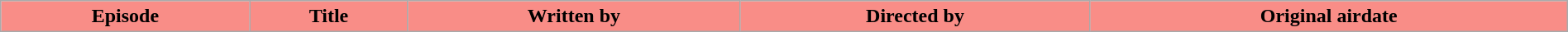<table class="wikitable plainrowheaders" style="width:100%;">
<tr style="color:#000000">
<th style="background:#F98D87;">Episode</th>
<th style="background:#F98D87;">Title</th>
<th style="background:#F98D87;">Written by</th>
<th style="background:#F98D87;">Directed by</th>
<th style="background:#F98D87;">Original airdate<br>







</th>
</tr>
</table>
